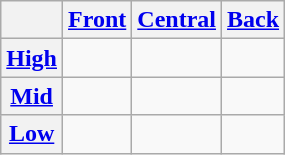<table class="wikitable" style="text-align:center">
<tr>
<th></th>
<th><a href='#'>Front</a></th>
<th><a href='#'>Central</a></th>
<th><a href='#'>Back</a></th>
</tr>
<tr>
<th><a href='#'>High</a></th>
<td align="center"></td>
<td align="center"></td>
<td align="center"></td>
</tr>
<tr>
<th><a href='#'>Mid</a></th>
<td align="center"></td>
<td></td>
<td align="center"></td>
</tr>
<tr>
<th><a href='#'>Low</a></th>
<td></td>
<td align="center"></td>
<td></td>
</tr>
</table>
